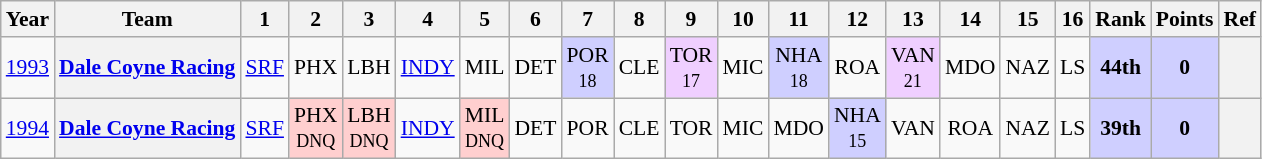<table class="wikitable" style="text-align:center; font-size:90%">
<tr>
<th>Year</th>
<th>Team</th>
<th>1</th>
<th>2</th>
<th>3</th>
<th>4</th>
<th>5</th>
<th>6</th>
<th>7</th>
<th>8</th>
<th>9</th>
<th>10</th>
<th>11</th>
<th>12</th>
<th>13</th>
<th>14</th>
<th>15</th>
<th>16</th>
<th>Rank</th>
<th>Points</th>
<th>Ref</th>
</tr>
<tr>
<td><a href='#'>1993</a></td>
<th><a href='#'>Dale Coyne Racing</a></th>
<td><a href='#'>SRF</a><br><small></small></td>
<td>PHX<br><small></small></td>
<td>LBH<br><small></small></td>
<td><a href='#'>INDY</a><br></td>
<td>MIL<br><small></small></td>
<td>DET<br><small></small></td>
<td style="background:#CFCFFF;">POR<br><small>18</small></td>
<td>CLE<br><small></small></td>
<td style="background:#EFCFFF;">TOR<br><small>17</small></td>
<td>MIC<br><small></small></td>
<td style="background:#CFCFFF;">NHA<br><small>18</small></td>
<td>ROA<br><small></small></td>
<td style="background:#EFCFFF;">VAN<br><small>21</small></td>
<td>MDO<br><small></small></td>
<td>NAZ<br><small></small></td>
<td>LS<br><small></small></td>
<td style="background:#CFCFFF;"><strong>44th</strong></td>
<td style="background:#CFCFFF;"><strong>0</strong></td>
<th></th>
</tr>
<tr>
<td><a href='#'>1994</a></td>
<th><a href='#'>Dale Coyne Racing</a></th>
<td><a href='#'>SRF</a><br><small></small></td>
<td style="background:#FFCFCF;">PHX<br><small>DNQ</small></td>
<td style="background:#FFCFCF;">LBH<br><small>DNQ</small></td>
<td><a href='#'>INDY</a><br></td>
<td style="background:#FFCFCF;">MIL<br><small>DNQ</small></td>
<td>DET<br><small></small></td>
<td>POR<br><small></small></td>
<td>CLE<br><small></small></td>
<td>TOR<br><small></small></td>
<td>MIC<br><small></small></td>
<td>MDO<br><small></small></td>
<td style="background:#CFCFFF;">NHA<br><small>15</small></td>
<td>VAN<br><small></small></td>
<td>ROA<br><small></small></td>
<td>NAZ<br><small></small></td>
<td>LS<br><small></small></td>
<td style="background:#CFCFFF;"><strong>39th</strong></td>
<td style="background:#CFCFFF;"><strong>0</strong></td>
<th></th>
</tr>
</table>
